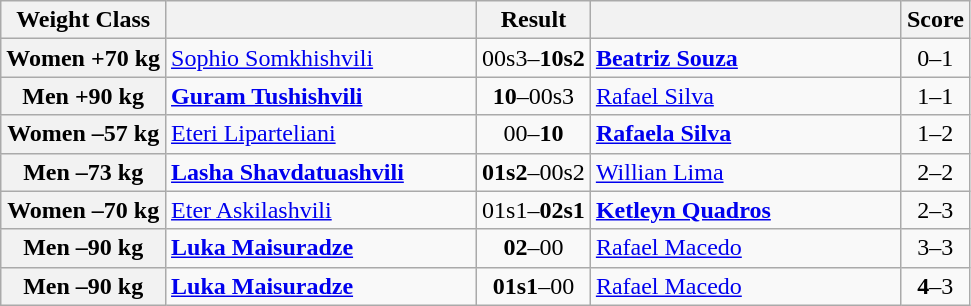<table class="wikitable">
<tr>
<th>Weight Class</th>
<th style="width: 200px;"></th>
<th>Result</th>
<th style="width: 200px;"></th>
<th>Score</th>
</tr>
<tr>
<th>Women +70 kg</th>
<td><a href='#'>Sophio Somkhishvili</a></td>
<td align=center>00s3–<strong>10s2</strong></td>
<td><strong><a href='#'>Beatriz Souza</a></strong></td>
<td align=center>0–1</td>
</tr>
<tr>
<th>Men +90 kg</th>
<td><strong><a href='#'>Guram Tushishvili</a></strong></td>
<td align=center><strong>10</strong>–00s3</td>
<td><a href='#'>Rafael Silva</a></td>
<td align=center>1–1</td>
</tr>
<tr>
<th>Women –57 kg</th>
<td><a href='#'>Eteri Liparteliani</a></td>
<td align=center>00–<strong>10</strong></td>
<td><strong><a href='#'>Rafaela Silva</a></strong></td>
<td align=center>1–2</td>
</tr>
<tr>
<th>Men –73 kg</th>
<td><strong><a href='#'>Lasha Shavdatuashvili</a></strong></td>
<td align=center><strong>01s2</strong>–00s2</td>
<td><a href='#'>Willian Lima</a></td>
<td align=center>2–2</td>
</tr>
<tr>
<th>Women –70 kg</th>
<td><a href='#'>Eter Askilashvili</a></td>
<td align=center>01s1–<strong>02s1</strong></td>
<td><strong><a href='#'>Ketleyn Quadros</a></strong></td>
<td align=center>2–3</td>
</tr>
<tr>
<th>Men –90 kg</th>
<td><strong><a href='#'>Luka Maisuradze</a></strong></td>
<td align=center><strong>02</strong>–00</td>
<td><a href='#'>Rafael Macedo</a></td>
<td align=center>3–3</td>
</tr>
<tr>
<th>Men –90 kg</th>
<td><strong><a href='#'>Luka Maisuradze</a></strong></td>
<td align=center><strong>01s1</strong>–00</td>
<td><a href='#'>Rafael Macedo</a></td>
<td align=center><strong>4</strong>–3</td>
</tr>
</table>
